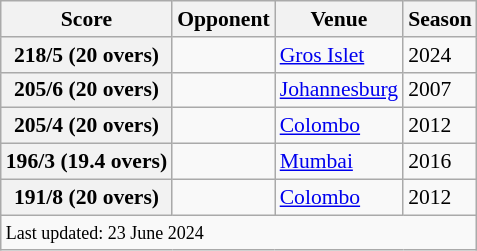<table class="wikitable"style="font-size: 90%">
<tr>
<th>Score</th>
<th>Opponent</th>
<th>Venue</th>
<th>Season</th>
</tr>
<tr>
<th>218/5 (20 overs)</th>
<td></td>
<td><a href='#'>Gros Islet</a></td>
<td>2024</td>
</tr>
<tr>
<th>205/6 (20 overs)</th>
<td></td>
<td><a href='#'>Johannesburg</a></td>
<td>2007</td>
</tr>
<tr>
<th>205/4 (20 overs)</th>
<td></td>
<td><a href='#'>Colombo</a></td>
<td>2012</td>
</tr>
<tr>
<th>196/3 (19.4 overs)</th>
<td></td>
<td><a href='#'>Mumbai</a></td>
<td>2016</td>
</tr>
<tr>
<th>191/8 (20 overs)</th>
<td></td>
<td><a href='#'>Colombo</a></td>
<td>2012</td>
</tr>
<tr>
<td colspan="4"><small>Last updated: 23 June 2024</small></td>
</tr>
</table>
